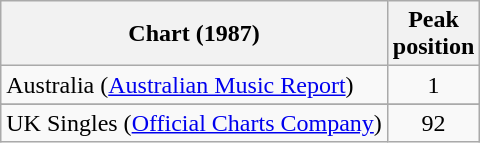<table class="wikitable sortable">
<tr>
<th>Chart (1987)</th>
<th>Peak<br>position</th>
</tr>
<tr>
<td>Australia (<a href='#'>Australian Music Report</a>)</td>
<td align="center">1</td>
</tr>
<tr>
</tr>
<tr>
<td>UK Singles (<a href='#'>Official Charts Company</a>)</td>
<td align="center">92</td>
</tr>
</table>
